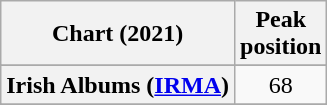<table class="wikitable sortable plainrowheaders" style="text-align:center;">
<tr>
<th scope="col">Chart (2021)</th>
<th scope="col">Peak<br>position</th>
</tr>
<tr>
</tr>
<tr>
</tr>
<tr>
<th scope="row">Irish Albums (<a href='#'>IRMA</a>)</th>
<td>68</td>
</tr>
<tr>
</tr>
<tr>
</tr>
</table>
